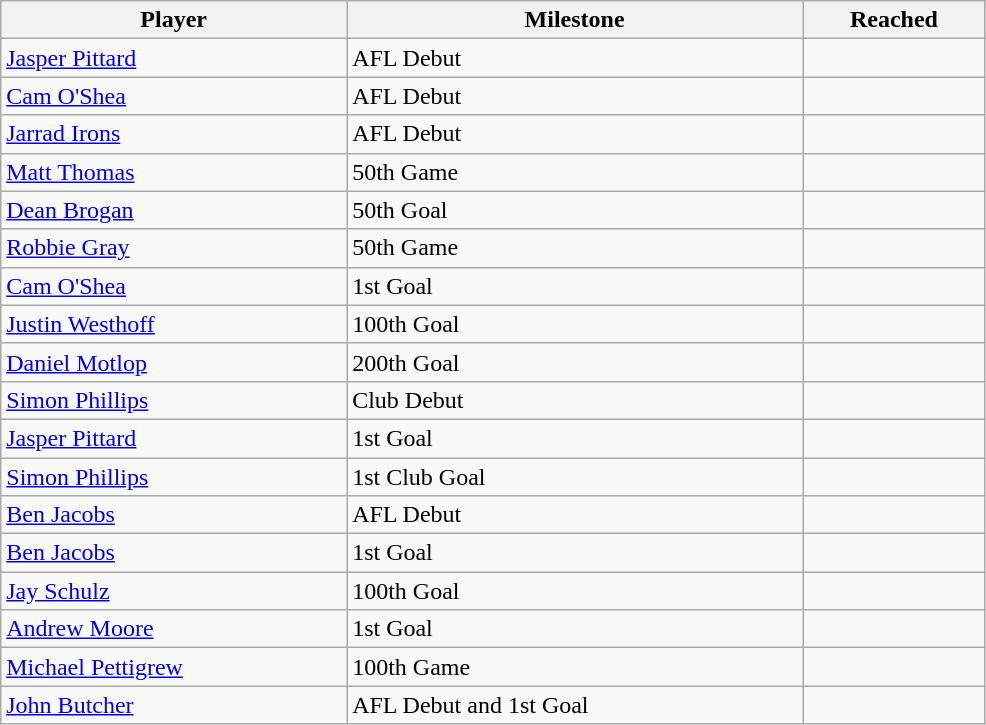<table class="wikitable sortable" style="width:52%;">
<tr>
<th>Player</th>
<th>Milestone</th>
<th>Reached</th>
</tr>
<tr>
<td><a href='#'>Jasper Pittard</a></td>
<td>AFL Debut</td>
<td></td>
</tr>
<tr>
<td><a href='#'>Cam O'Shea</a></td>
<td>AFL Debut</td>
<td></td>
</tr>
<tr>
<td><a href='#'>Jarrad Irons</a></td>
<td>AFL Debut</td>
<td></td>
</tr>
<tr>
<td><a href='#'>Matt Thomas</a></td>
<td>50th Game</td>
<td></td>
</tr>
<tr>
<td><a href='#'>Dean Brogan</a></td>
<td>50th Goal</td>
<td></td>
</tr>
<tr>
<td><a href='#'>Robbie Gray</a></td>
<td>50th Game</td>
<td></td>
</tr>
<tr>
<td><a href='#'>Cam O'Shea</a></td>
<td>1st Goal</td>
<td></td>
</tr>
<tr>
<td><a href='#'>Justin Westhoff</a></td>
<td>100th Goal</td>
<td></td>
</tr>
<tr>
<td><a href='#'>Daniel Motlop</a></td>
<td>200th Goal</td>
<td></td>
</tr>
<tr>
<td><a href='#'>Simon Phillips</a></td>
<td>Club Debut</td>
<td></td>
</tr>
<tr>
<td><a href='#'>Jasper Pittard</a></td>
<td>1st Goal</td>
<td></td>
</tr>
<tr>
<td><a href='#'>Simon Phillips</a></td>
<td>1st Club Goal</td>
<td></td>
</tr>
<tr>
<td><a href='#'>Ben Jacobs</a></td>
<td>AFL Debut</td>
<td></td>
</tr>
<tr>
<td><a href='#'>Ben Jacobs</a></td>
<td>1st Goal</td>
<td></td>
</tr>
<tr>
<td><a href='#'>Jay Schulz</a></td>
<td>100th Goal</td>
<td></td>
</tr>
<tr>
<td><a href='#'>Andrew Moore</a></td>
<td>1st Goal</td>
<td></td>
</tr>
<tr>
<td><a href='#'>Michael Pettigrew</a></td>
<td>100th Game</td>
<td></td>
</tr>
<tr>
<td><a href='#'>John Butcher</a></td>
<td>AFL Debut and 1st Goal</td>
<td></td>
</tr>
</table>
